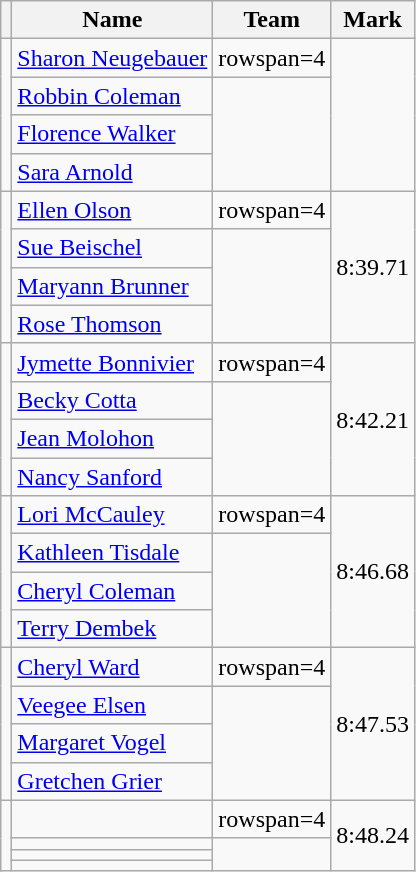<table class=wikitable>
<tr>
<th></th>
<th>Name</th>
<th>Team</th>
<th>Mark</th>
</tr>
<tr>
<td rowspan=4></td>
<td><a href='#'>Sharon Neugebauer</a></td>
<td>rowspan=4 </td>
<td rowspan=4></td>
</tr>
<tr>
<td><a href='#'>Robbin Coleman</a></td>
</tr>
<tr>
<td><a href='#'>Florence Walker</a></td>
</tr>
<tr>
<td><a href='#'>Sara Arnold</a></td>
</tr>
<tr>
<td rowspan=4></td>
<td><a href='#'>Ellen Olson</a></td>
<td>rowspan=4 </td>
<td rowspan=4>8:39.71</td>
</tr>
<tr>
<td><a href='#'>Sue Beischel</a></td>
</tr>
<tr>
<td><a href='#'>Maryann Brunner</a></td>
</tr>
<tr>
<td><a href='#'>Rose Thomson</a></td>
</tr>
<tr>
<td rowspan=4></td>
<td><a href='#'>Jymette Bonnivier</a></td>
<td>rowspan=4 </td>
<td rowspan=4>8:42.21</td>
</tr>
<tr>
<td><a href='#'>Becky Cotta</a></td>
</tr>
<tr>
<td><a href='#'>Jean Molohon</a></td>
</tr>
<tr>
<td><a href='#'>Nancy Sanford</a></td>
</tr>
<tr>
<td rowspan=4></td>
<td><a href='#'>Lori McCauley</a></td>
<td>rowspan=4 </td>
<td rowspan=4>8:46.68</td>
</tr>
<tr>
<td><a href='#'>Kathleen Tisdale</a></td>
</tr>
<tr>
<td><a href='#'>Cheryl Coleman</a></td>
</tr>
<tr>
<td><a href='#'>Terry Dembek</a></td>
</tr>
<tr>
<td rowspan=4></td>
<td><a href='#'>Cheryl Ward</a></td>
<td>rowspan=4 </td>
<td rowspan=4>8:47.53</td>
</tr>
<tr>
<td><a href='#'>Veegee Elsen</a></td>
</tr>
<tr>
<td><a href='#'>Margaret Vogel</a></td>
</tr>
<tr>
<td><a href='#'>Gretchen Grier</a></td>
</tr>
<tr>
<td rowspan=4></td>
<td></td>
<td>rowspan=4 </td>
<td rowspan=4>8:48.24</td>
</tr>
<tr>
<td></td>
</tr>
<tr>
<td></td>
</tr>
<tr>
<td></td>
</tr>
</table>
